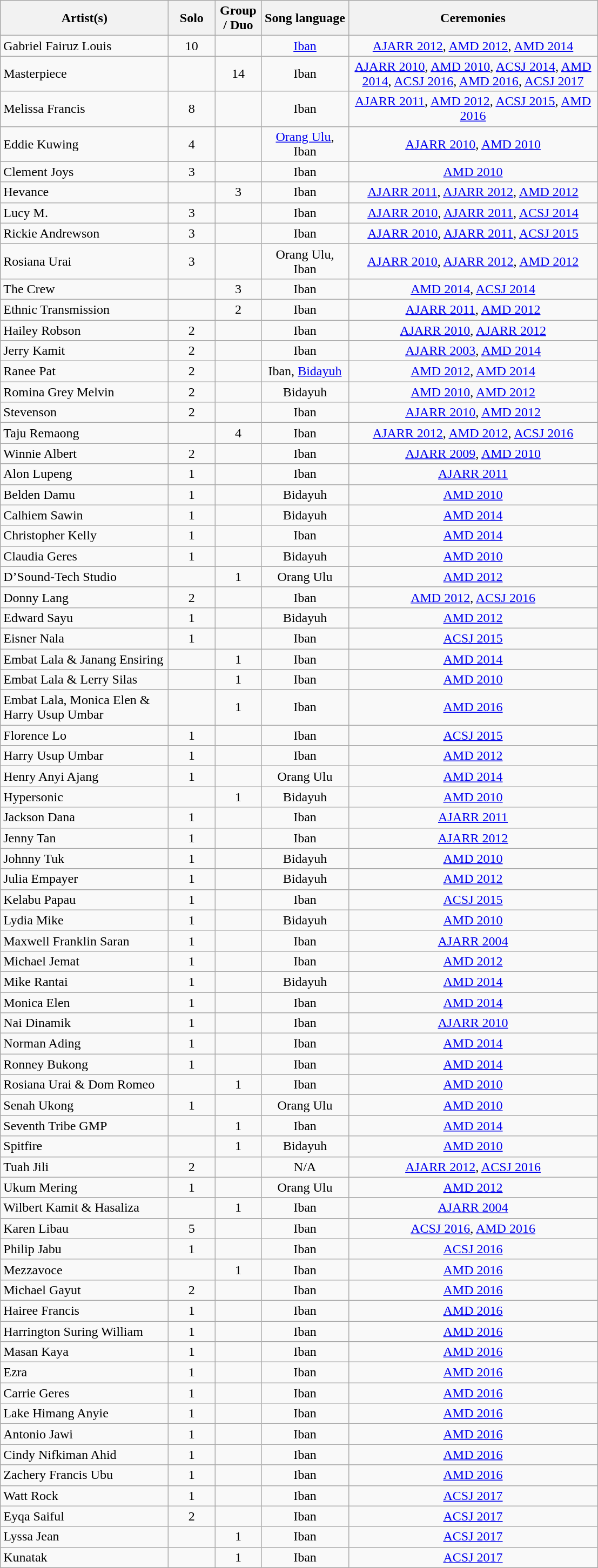<table class="sortable wikitable" style="text-align: left">
<tr>
<th style="width:200px;"><strong>Artist(s)</strong></th>
<th width="50"><strong>Solo</strong></th>
<th width="50"><strong>Group / Duo</strong></th>
<th style="width:100px;"><strong>Song language</strong></th>
<th style="width:300px;"><strong>Ceremonies</strong></th>
</tr>
<tr>
<td>Gabriel Fairuz Louis</td>
<td style="text-align:center;">10</td>
<td style="text-align:center;"></td>
<td style="text-align:center;"><a href='#'>Iban</a></td>
<td style="text-align:center;"><a href='#'>AJARR 2012</a>, <a href='#'>AMD 2012</a>, <a href='#'>AMD 2014</a></td>
</tr>
<tr>
<td>Masterpiece</td>
<td style="text-align:center;"></td>
<td style="text-align:center;">14</td>
<td style="text-align:center;">Iban</td>
<td style="text-align:center;"><a href='#'>AJARR 2010</a>, <a href='#'>AMD 2010</a>, <a href='#'>ACSJ 2014</a>, <a href='#'>AMD 2014</a>, <a href='#'>ACSJ 2016</a>, <a href='#'>AMD 2016</a>, <a href='#'>ACSJ 2017</a></td>
</tr>
<tr>
<td>Melissa Francis</td>
<td style="text-align:center;">8</td>
<td style="text-align:center;"></td>
<td style="text-align:center;">Iban</td>
<td style="text-align:center;"><a href='#'>AJARR 2011</a>, <a href='#'>AMD 2012</a>, <a href='#'>ACSJ 2015</a>, <a href='#'>AMD 2016</a></td>
</tr>
<tr>
<td>Eddie Kuwing</td>
<td style="text-align:center;">4</td>
<td style="text-align:center;"></td>
<td style="text-align:center;"><a href='#'>Orang Ulu</a>, Iban</td>
<td style="text-align:center;"><a href='#'>AJARR 2010</a>, <a href='#'>AMD 2010</a></td>
</tr>
<tr>
<td>Clement Joys</td>
<td style="text-align:center;">3</td>
<td style="text-align:center;"></td>
<td style="text-align:center;">Iban</td>
<td style="text-align:center;"><a href='#'>AMD 2010</a></td>
</tr>
<tr>
<td>Hevance</td>
<td style="text-align:center;"></td>
<td style="text-align:center;">3</td>
<td style="text-align:center;">Iban</td>
<td style="text-align:center;"><a href='#'>AJARR 2011</a>, <a href='#'>AJARR 2012</a>, <a href='#'>AMD 2012</a></td>
</tr>
<tr>
<td>Lucy M.</td>
<td style="text-align:center;">3</td>
<td style="text-align:center;"></td>
<td style="text-align:center;">Iban</td>
<td style="text-align:center;"><a href='#'>AJARR 2010</a>, <a href='#'>AJARR 2011</a>, <a href='#'>ACSJ 2014</a></td>
</tr>
<tr>
<td>Rickie Andrewson</td>
<td style="text-align:center;">3</td>
<td style="text-align:center;"></td>
<td style="text-align:center;">Iban</td>
<td style="text-align:center;"><a href='#'>AJARR 2010</a>, <a href='#'>AJARR 2011</a>, <a href='#'>ACSJ 2015</a></td>
</tr>
<tr>
<td>Rosiana Urai</td>
<td style="text-align:center;">3</td>
<td style="text-align:center;"></td>
<td style="text-align:center;">Orang Ulu, Iban</td>
<td style="text-align:center;"><a href='#'>AJARR 2010</a>, <a href='#'>AJARR 2012</a>, <a href='#'>AMD 2012</a></td>
</tr>
<tr>
<td>The Crew</td>
<td style="text-align:center;"></td>
<td style="text-align:center;">3</td>
<td style="text-align:center;">Iban</td>
<td style="text-align:center;"><a href='#'>AMD 2014</a>, <a href='#'>ACSJ 2014</a></td>
</tr>
<tr>
<td>Ethnic Transmission</td>
<td style="text-align:center;"></td>
<td style="text-align:center;">2</td>
<td style="text-align:center;">Iban</td>
<td style="text-align:center;"><a href='#'>AJARR 2011</a>, <a href='#'>AMD 2012</a></td>
</tr>
<tr>
<td>Hailey Robson</td>
<td style="text-align:center;">2</td>
<td style="text-align:center;"></td>
<td style="text-align:center;">Iban</td>
<td style="text-align:center;"><a href='#'>AJARR 2010</a>, <a href='#'>AJARR 2012</a></td>
</tr>
<tr>
<td>Jerry Kamit</td>
<td style="text-align:center;">2</td>
<td style="text-align:center;"></td>
<td style="text-align:center;">Iban</td>
<td style="text-align:center;"><a href='#'>AJARR 2003</a>, <a href='#'>AMD 2014</a></td>
</tr>
<tr>
<td>Ranee Pat</td>
<td style="text-align:center;">2</td>
<td style="text-align:center;"></td>
<td style="text-align:center;">Iban, <a href='#'>Bidayuh</a></td>
<td style="text-align:center;"><a href='#'>AMD 2012</a>, <a href='#'>AMD 2014</a></td>
</tr>
<tr>
<td>Romina Grey Melvin</td>
<td style="text-align:center;">2</td>
<td style="text-align:center;"></td>
<td style="text-align:center;">Bidayuh</td>
<td style="text-align:center;"><a href='#'>AMD 2010</a>, <a href='#'>AMD 2012</a></td>
</tr>
<tr>
<td>Stevenson</td>
<td style="text-align:center;">2</td>
<td style="text-align:center;"></td>
<td style="text-align:center;">Iban</td>
<td style="text-align:center;"><a href='#'>AJARR 2010</a>, <a href='#'>AMD 2012</a></td>
</tr>
<tr>
<td>Taju Remaong</td>
<td style="text-align:center;"></td>
<td style="text-align:center;">4</td>
<td style="text-align:center;">Iban</td>
<td style="text-align:center;"><a href='#'>AJARR 2012</a>, <a href='#'>AMD 2012</a>, <a href='#'>ACSJ 2016</a></td>
</tr>
<tr>
<td>Winnie Albert</td>
<td style="text-align:center;">2</td>
<td style="text-align:center;"></td>
<td style="text-align:center;">Iban</td>
<td style="text-align:center;"><a href='#'>AJARR 2009</a>, <a href='#'>AMD 2010</a></td>
</tr>
<tr>
<td>Alon Lupeng</td>
<td style="text-align:center;">1</td>
<td style="text-align:center;"></td>
<td style="text-align:center;">Iban</td>
<td style="text-align:center;"><a href='#'>AJARR 2011</a></td>
</tr>
<tr>
<td>Belden Damu</td>
<td style="text-align:center;">1</td>
<td style="text-align:center;"></td>
<td style="text-align:center;">Bidayuh</td>
<td style="text-align:center;"><a href='#'>AMD 2010</a></td>
</tr>
<tr>
<td>Calhiem Sawin</td>
<td style="text-align:center;">1</td>
<td style="text-align:center;"></td>
<td style="text-align:center;">Bidayuh</td>
<td style="text-align:center;"><a href='#'>AMD 2014</a></td>
</tr>
<tr>
<td>Christopher Kelly</td>
<td style="text-align:center;">1</td>
<td style="text-align:center;"></td>
<td style="text-align:center;">Iban</td>
<td style="text-align:center;"><a href='#'>AMD 2014</a></td>
</tr>
<tr>
<td>Claudia Geres</td>
<td style="text-align:center;">1</td>
<td style="text-align:center;"></td>
<td style="text-align:center;">Bidayuh</td>
<td style="text-align:center;"><a href='#'>AMD 2010</a></td>
</tr>
<tr>
<td>D’Sound-Tech Studio</td>
<td style="text-align:center;"></td>
<td style="text-align:center;">1</td>
<td style="text-align:center;">Orang Ulu</td>
<td style="text-align:center;"><a href='#'>AMD 2012</a></td>
</tr>
<tr>
<td>Donny Lang</td>
<td style="text-align:center;">2</td>
<td style="text-align:center;"></td>
<td style="text-align:center;">Iban</td>
<td style="text-align:center;"><a href='#'>AMD 2012</a>, <a href='#'>ACSJ 2016</a></td>
</tr>
<tr>
<td>Edward Sayu</td>
<td style="text-align:center;">1</td>
<td style="text-align:center;"></td>
<td style="text-align:center;">Bidayuh</td>
<td style="text-align:center;"><a href='#'>AMD 2012</a></td>
</tr>
<tr>
<td>Eisner Nala</td>
<td style="text-align:center;">1</td>
<td style="text-align:center;"></td>
<td style="text-align:center;">Iban</td>
<td style="text-align:center;"><a href='#'>ACSJ 2015</a></td>
</tr>
<tr>
<td>Embat Lala & Janang Ensiring</td>
<td style="text-align:center;"></td>
<td style="text-align:center;">1</td>
<td style="text-align:center;">Iban</td>
<td style="text-align:center;"><a href='#'>AMD 2014</a></td>
</tr>
<tr>
<td>Embat Lala & Lerry Silas</td>
<td style="text-align:center;"></td>
<td style="text-align:center;">1</td>
<td style="text-align:center;">Iban</td>
<td style="text-align:center;"><a href='#'>AMD 2010</a></td>
</tr>
<tr>
<td>Embat Lala, Monica Elen & Harry Usup Umbar</td>
<td style="text-align:center;"></td>
<td style="text-align:center;">1</td>
<td style="text-align:center;">Iban</td>
<td style="text-align:center;"><a href='#'>AMD 2016</a></td>
</tr>
<tr>
<td>Florence Lo</td>
<td style="text-align:center;">1</td>
<td style="text-align:center;"></td>
<td style="text-align:center;">Iban</td>
<td style="text-align:center;"><a href='#'>ACSJ 2015</a></td>
</tr>
<tr>
<td>Harry Usup Umbar</td>
<td style="text-align:center;">1</td>
<td style="text-align:center;"></td>
<td style="text-align:center;">Iban</td>
<td style="text-align:center;"><a href='#'>AMD 2012</a></td>
</tr>
<tr>
<td>Henry Anyi Ajang</td>
<td style="text-align:center;">1</td>
<td style="text-align:center;"></td>
<td style="text-align:center;">Orang Ulu</td>
<td style="text-align:center;"><a href='#'>AMD 2014</a></td>
</tr>
<tr>
<td>Hypersonic</td>
<td style="text-align:center;"></td>
<td style="text-align:center;">1</td>
<td style="text-align:center;">Bidayuh</td>
<td style="text-align:center;"><a href='#'>AMD 2010</a></td>
</tr>
<tr>
<td>Jackson Dana</td>
<td style="text-align:center;">1</td>
<td style="text-align:center;"></td>
<td style="text-align:center;">Iban</td>
<td style="text-align:center;"><a href='#'>AJARR 2011</a></td>
</tr>
<tr>
<td>Jenny Tan</td>
<td style="text-align:center;">1</td>
<td style="text-align:center;"></td>
<td style="text-align:center;">Iban</td>
<td style="text-align:center;"><a href='#'>AJARR 2012</a></td>
</tr>
<tr>
<td>Johnny Tuk</td>
<td style="text-align:center;">1</td>
<td style="text-align:center;"></td>
<td style="text-align:center;">Bidayuh</td>
<td style="text-align:center;"><a href='#'>AMD 2010</a></td>
</tr>
<tr>
<td>Julia Empayer</td>
<td style="text-align:center;">1</td>
<td style="text-align:center;"></td>
<td style="text-align:center;">Bidayuh</td>
<td style="text-align:center;"><a href='#'>AMD 2012</a></td>
</tr>
<tr>
<td>Kelabu Papau</td>
<td style="text-align:center;">1</td>
<td style="text-align:center;"></td>
<td style="text-align:center;">Iban</td>
<td style="text-align:center;"><a href='#'>ACSJ 2015</a></td>
</tr>
<tr>
<td>Lydia Mike</td>
<td style="text-align:center;">1</td>
<td style="text-align:center;"></td>
<td style="text-align:center;">Bidayuh</td>
<td style="text-align:center;"><a href='#'>AMD 2010</a></td>
</tr>
<tr>
<td>Maxwell Franklin Saran</td>
<td style="text-align:center;">1</td>
<td style="text-align:center;"></td>
<td style="text-align:center;">Iban</td>
<td style="text-align:center;"><a href='#'>AJARR 2004</a></td>
</tr>
<tr>
<td>Michael Jemat</td>
<td style="text-align:center;">1</td>
<td style="text-align:center;"></td>
<td style="text-align:center;">Iban</td>
<td style="text-align:center;"><a href='#'>AMD 2012</a></td>
</tr>
<tr>
<td>Mike Rantai</td>
<td style="text-align:center;">1</td>
<td style="text-align:center;"></td>
<td style="text-align:center;">Bidayuh</td>
<td style="text-align:center;"><a href='#'>AMD 2014</a></td>
</tr>
<tr>
<td>Monica Elen</td>
<td style="text-align:center;">1</td>
<td style="text-align:center;"></td>
<td style="text-align:center;">Iban</td>
<td style="text-align:center;"><a href='#'>AMD 2014</a></td>
</tr>
<tr>
<td>Nai Dinamik</td>
<td style="text-align:center;">1</td>
<td style="text-align:center;"></td>
<td style="text-align:center;">Iban</td>
<td style="text-align:center;"><a href='#'>AJARR 2010</a></td>
</tr>
<tr>
<td>Norman Ading</td>
<td style="text-align:center;">1</td>
<td style="text-align:center;"></td>
<td style="text-align:center;">Iban</td>
<td style="text-align:center;"><a href='#'>AMD 2014</a></td>
</tr>
<tr>
<td>Ronney Bukong</td>
<td style="text-align:center;">1</td>
<td style="text-align:center;"></td>
<td style="text-align:center;">Iban</td>
<td style="text-align:center;"><a href='#'>AMD 2014</a></td>
</tr>
<tr>
<td>Rosiana Urai & Dom Romeo</td>
<td style="text-align:center;"></td>
<td style="text-align:center;">1</td>
<td style="text-align:center;">Iban</td>
<td style="text-align:center;"><a href='#'>AMD 2010</a></td>
</tr>
<tr>
<td>Senah Ukong</td>
<td style="text-align:center;">1</td>
<td style="text-align:center;"></td>
<td style="text-align:center;">Orang Ulu</td>
<td style="text-align:center;"><a href='#'>AMD 2010</a></td>
</tr>
<tr>
<td>Seventh Tribe GMP</td>
<td style="text-align:center;"></td>
<td style="text-align:center;">1</td>
<td style="text-align:center;">Iban</td>
<td style="text-align:center;"><a href='#'>AMD 2014</a></td>
</tr>
<tr>
<td>Spitfire</td>
<td style="text-align:center;"></td>
<td style="text-align:center;">1</td>
<td style="text-align:center;">Bidayuh</td>
<td style="text-align:center;"><a href='#'>AMD 2010</a></td>
</tr>
<tr>
<td>Tuah Jili</td>
<td style="text-align:center;">2</td>
<td style="text-align:center;"></td>
<td style="text-align:center;">N/A</td>
<td style="text-align:center;"><a href='#'>AJARR 2012</a>, <a href='#'>ACSJ 2016</a></td>
</tr>
<tr>
<td>Ukum Mering</td>
<td style="text-align:center;">1</td>
<td style="text-align:center;"></td>
<td style="text-align:center;">Orang Ulu</td>
<td style="text-align:center;"><a href='#'>AMD 2012</a></td>
</tr>
<tr>
<td>Wilbert Kamit & Hasaliza</td>
<td style="text-align:center;"></td>
<td style="text-align:center;">1</td>
<td style="text-align:center;">Iban</td>
<td style="text-align:center;"><a href='#'>AJARR 2004</a></td>
</tr>
<tr>
<td>Karen Libau</td>
<td style="text-align:center;">5</td>
<td style="text-align:center;"></td>
<td style="text-align:center;">Iban</td>
<td style="text-align:center;"><a href='#'>ACSJ 2016</a>, <a href='#'>AMD 2016</a></td>
</tr>
<tr>
<td>Philip Jabu</td>
<td style="text-align:center;">1</td>
<td style="text-align:center;"></td>
<td style="text-align:center;">Iban</td>
<td style="text-align:center;"><a href='#'>ACSJ 2016</a></td>
</tr>
<tr>
<td>Mezzavoce</td>
<td style="text-align:center;"></td>
<td style="text-align:center;">1</td>
<td style="text-align:center;">Iban</td>
<td style="text-align:center;"><a href='#'>AMD 2016</a></td>
</tr>
<tr>
<td>Michael Gayut</td>
<td style="text-align:center;">2</td>
<td style="text-align:center;"></td>
<td style="text-align:center;">Iban</td>
<td style="text-align:center;"><a href='#'>AMD 2016</a></td>
</tr>
<tr>
<td>Hairee Francis</td>
<td style="text-align:center;">1</td>
<td style="text-align:center;"></td>
<td style="text-align:center;">Iban</td>
<td style="text-align:center;"><a href='#'>AMD 2016</a></td>
</tr>
<tr>
<td>Harrington Suring William</td>
<td style="text-align:center;">1</td>
<td style="text-align:center;"></td>
<td style="text-align:center;">Iban</td>
<td style="text-align:center;"><a href='#'>AMD 2016</a></td>
</tr>
<tr>
<td>Masan Kaya</td>
<td style="text-align:center;">1</td>
<td style="text-align:center;"></td>
<td style="text-align:center;">Iban</td>
<td style="text-align:center;"><a href='#'>AMD 2016</a></td>
</tr>
<tr>
<td>Ezra</td>
<td style="text-align:center;">1</td>
<td style="text-align:center;"></td>
<td style="text-align:center;">Iban</td>
<td style="text-align:center;"><a href='#'>AMD 2016</a></td>
</tr>
<tr>
<td>Carrie Geres</td>
<td style="text-align:center;">1</td>
<td style="text-align:center;"></td>
<td style="text-align:center;">Iban</td>
<td style="text-align:center;"><a href='#'>AMD 2016</a></td>
</tr>
<tr>
<td>Lake Himang Anyie</td>
<td style="text-align:center;">1</td>
<td style="text-align:center;"></td>
<td style="text-align:center;">Iban</td>
<td style="text-align:center;"><a href='#'>AMD 2016</a></td>
</tr>
<tr>
<td>Antonio Jawi</td>
<td style="text-align:center;">1</td>
<td style="text-align:center;"></td>
<td style="text-align:center;">Iban</td>
<td style="text-align:center;"><a href='#'>AMD 2016</a></td>
</tr>
<tr>
<td>Cindy Nifkiman Ahid</td>
<td style="text-align:center;">1</td>
<td style="text-align:center;"></td>
<td style="text-align:center;">Iban</td>
<td style="text-align:center;"><a href='#'>AMD 2016</a></td>
</tr>
<tr>
<td>Zachery Francis Ubu</td>
<td style="text-align:center;">1</td>
<td style="text-align:center;"></td>
<td style="text-align:center;">Iban</td>
<td style="text-align:center;"><a href='#'>AMD 2016</a></td>
</tr>
<tr>
<td>Watt Rock</td>
<td style="text-align:center;">1</td>
<td style="text-align:center;"></td>
<td style="text-align:center;">Iban</td>
<td style="text-align:center;"><a href='#'>ACSJ 2017</a></td>
</tr>
<tr>
<td>Eyqa Saiful</td>
<td style="text-align:center;">2</td>
<td style="text-align:center;"></td>
<td style="text-align:center;">Iban</td>
<td style="text-align:center;"><a href='#'>ACSJ 2017</a></td>
</tr>
<tr>
<td>Lyssa Jean</td>
<td style="text-align:center;"></td>
<td style="text-align:center;">1</td>
<td style="text-align:center;">Iban</td>
<td style="text-align:center;"><a href='#'>ACSJ 2017</a></td>
</tr>
<tr>
<td>Kunatak</td>
<td style="text-align:center;"></td>
<td style="text-align:center;">1</td>
<td style="text-align:center;">Iban</td>
<td style="text-align:center;"><a href='#'>ACSJ 2017</a></td>
</tr>
</table>
